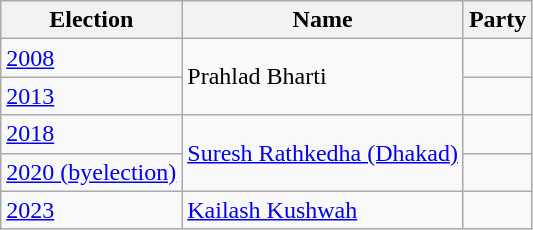<table class="wikitable sortable">
<tr>
<th>Election</th>
<th>Name</th>
<th colspan="2">Party</th>
</tr>
<tr>
<td><a href='#'>2008</a></td>
<td rowspan= 2>Prahlad Bharti</td>
<td></td>
</tr>
<tr>
<td><a href='#'>2013</a></td>
</tr>
<tr>
<td><a href='#'>2018</a></td>
<td rowspan=2><a href='#'>Suresh Rathkedha (Dhakad)</a></td>
<td></td>
</tr>
<tr>
<td><a href='#'>2020 (byelection)</a></td>
<td></td>
</tr>
<tr>
<td><a href='#'>2023</a></td>
<td><a href='#'>Kailash Kushwah</a></td>
<td></td>
</tr>
</table>
